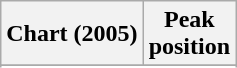<table class="wikitable sortable plainrowheaders" style="text-align:center">
<tr>
<th scope="col">Chart (2005)</th>
<th scope="col">Peak<br>position</th>
</tr>
<tr>
</tr>
<tr>
</tr>
</table>
